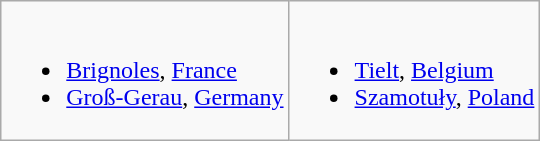<table class="wikitable">
<tr valign="top">
<td><br><ul><li> <a href='#'>Brignoles</a>, <a href='#'>France</a></li><li> <a href='#'>Groß-Gerau</a>, <a href='#'>Germany</a></li></ul></td>
<td><br><ul><li> <a href='#'>Tielt</a>, <a href='#'>Belgium</a></li><li> <a href='#'>Szamotuły</a>, <a href='#'>Poland</a></li></ul></td>
</tr>
</table>
